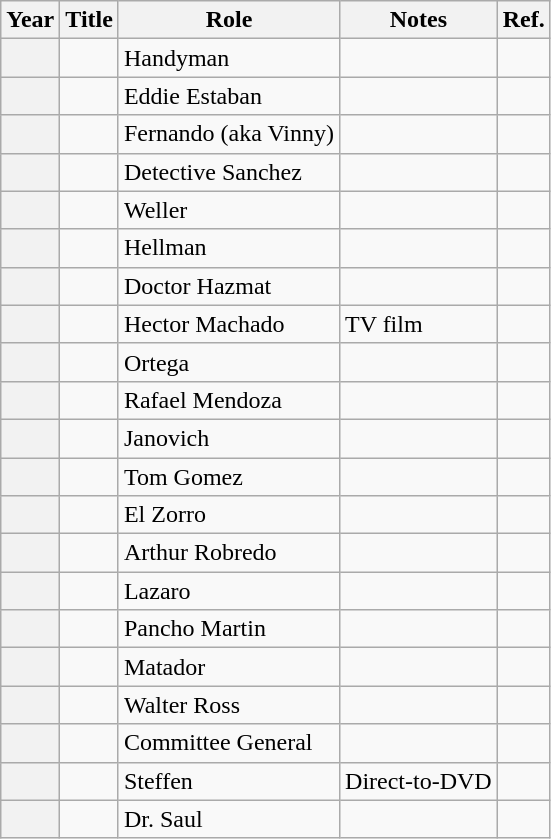<table class="wikitable sortable plainrowheaders">
<tr>
<th scope="col">Year</th>
<th scope="col">Title</th>
<th scope="col">Role</th>
<th scope="col" class="unsortable">Notes</th>
<th scope="col" class="unsortable">Ref.</th>
</tr>
<tr>
<th scope="row"></th>
<td><em></em></td>
<td>Handyman</td>
<td></td>
<td></td>
</tr>
<tr>
<th scope="row"></th>
<td><em></em></td>
<td>Eddie Estaban</td>
<td></td>
<td></td>
</tr>
<tr>
<th scope="row"></th>
<td><em></em></td>
<td>Fernando (aka Vinny)</td>
<td></td>
<td></td>
</tr>
<tr>
<th scope="row"></th>
<td><em></em></td>
<td>Detective Sanchez</td>
<td></td>
<td></td>
</tr>
<tr>
<th scope="row"></th>
<td><em></em></td>
<td>Weller</td>
<td></td>
<td></td>
</tr>
<tr>
<th scope="row"></th>
<td><em></em></td>
<td>Hellman</td>
<td></td>
<td></td>
</tr>
<tr>
<th scope="row"></th>
<td><em></em></td>
<td>Doctor Hazmat</td>
<td></td>
<td></td>
</tr>
<tr>
<th scope="row"></th>
<td><em></em></td>
<td>Hector Machado</td>
<td>TV film</td>
<td></td>
</tr>
<tr>
<th scope="row"></th>
<td><em></em></td>
<td>Ortega</td>
<td></td>
<td></td>
</tr>
<tr>
<th scope="row"></th>
<td><em></em></td>
<td>Rafael Mendoza</td>
<td></td>
<td></td>
</tr>
<tr>
<th scope="row"></th>
<td><em></em></td>
<td>Janovich</td>
<td></td>
<td></td>
</tr>
<tr>
<th scope="row"></th>
<td><em></em></td>
<td>Tom Gomez</td>
<td></td>
<td></td>
</tr>
<tr>
<th scope="row"></th>
<td><em></em></td>
<td>El Zorro</td>
<td></td>
<td></td>
</tr>
<tr>
<th scope="row"></th>
<td><em></em></td>
<td>Arthur Robredo</td>
<td></td>
<td></td>
</tr>
<tr>
<th scope="row"></th>
<td><em></em></td>
<td>Lazaro</td>
<td></td>
<td></td>
</tr>
<tr>
<th scope="row"></th>
<td><em></em></td>
<td>Pancho Martin</td>
<td></td>
<td></td>
</tr>
<tr>
<th scope="row"></th>
<td><em></em></td>
<td>Matador</td>
<td></td>
<td></td>
</tr>
<tr>
<th scope="row"></th>
<td><em></em></td>
<td>Walter Ross</td>
<td></td>
<td></td>
</tr>
<tr>
<th scope="row"></th>
<td><em></em></td>
<td>Committee General</td>
<td></td>
<td></td>
</tr>
<tr>
<th scope="row"></th>
<td><em></em></td>
<td>Steffen</td>
<td>Direct-to-DVD</td>
<td></td>
</tr>
<tr>
<th scope="row"></th>
<td><em></em></td>
<td>Dr. Saul</td>
<td></td>
<td></td>
</tr>
</table>
